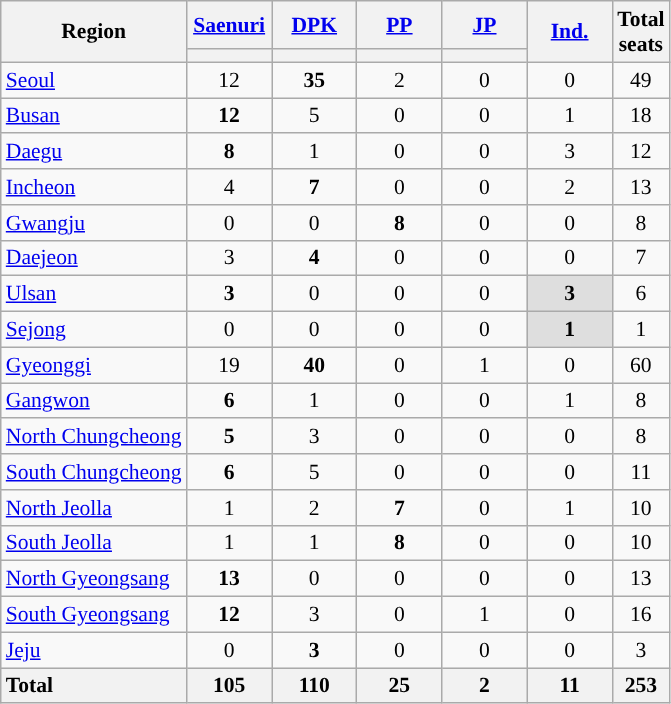<table class="wikitable nowrap sortable" style="text-align:center; font-size:90%">
<tr>
<th rowspan="2">Region</th>
<th style="width:50px" class="unsortable"><a href='#'>Saenuri</a></th>
<th style="width:50px" class="unsortable"><a href='#'>DPK</a></th>
<th style="width:50px" class="unsortable"><a href='#'>PP</a></th>
<th style="width:50px" class="unsortable"><a href='#'>JP</a></th>
<th rowspan="2" style="width:50px" class="unsortable"><a href='#'>Ind.</a></th>
<th rowspan="2">Total<br>seats</th>
</tr>
<tr>
<th style="background:"></th>
<th style="background:"></th>
<th style="background:"></th>
<th style="background:"></th>
</tr>
<tr>
<td style="text-align:left"><a href='#'>Seoul</a></td>
<td>12</td>
<td><strong>35</strong></td>
<td>2</td>
<td>0</td>
<td>0</td>
<td>49</td>
</tr>
<tr>
<td style="text-align:left"><a href='#'>Busan</a></td>
<td><strong>12</strong></td>
<td>5</td>
<td>0</td>
<td>0</td>
<td>1</td>
<td>18</td>
</tr>
<tr>
<td style="text-align:left"><a href='#'>Daegu</a></td>
<td><strong>8</strong></td>
<td>1</td>
<td>0</td>
<td>0</td>
<td>3</td>
<td>12</td>
</tr>
<tr>
<td style="text-align:left"><a href='#'>Incheon</a></td>
<td>4</td>
<td><strong>7</strong></td>
<td>0</td>
<td>0</td>
<td>2</td>
<td>13</td>
</tr>
<tr>
<td style="text-align:left"><a href='#'>Gwangju</a></td>
<td>0</td>
<td>0</td>
<td><strong>8</strong></td>
<td>0</td>
<td>0</td>
<td>8</td>
</tr>
<tr>
<td style="text-align:left"><a href='#'>Daejeon</a></td>
<td>3</td>
<td><strong>4</strong></td>
<td>0</td>
<td>0</td>
<td>0</td>
<td>7</td>
</tr>
<tr>
<td style="text-align:left"><a href='#'>Ulsan</a></td>
<td><strong>3</strong></td>
<td>0</td>
<td>0</td>
<td>0</td>
<td bgcolor=#DEDEDE><strong>3</strong></td>
<td>6</td>
</tr>
<tr>
<td style="text-align:left"><a href='#'>Sejong</a></td>
<td>0</td>
<td>0</td>
<td>0</td>
<td>0</td>
<td bgcolor=#DEDEDE><strong>1</strong></td>
<td>1</td>
</tr>
<tr>
<td style="text-align:left"><a href='#'>Gyeonggi</a></td>
<td>19</td>
<td><strong>40</strong></td>
<td>0</td>
<td>1</td>
<td>0</td>
<td>60</td>
</tr>
<tr>
<td style="text-align:left"><a href='#'>Gangwon</a></td>
<td><strong>6</strong></td>
<td>1</td>
<td>0</td>
<td>0</td>
<td>1</td>
<td>8</td>
</tr>
<tr>
<td style="text-align:left" data-sort-value="Chungcheong N"><a href='#'>North Chungcheong</a></td>
<td><strong>5</strong></td>
<td>3</td>
<td>0</td>
<td>0</td>
<td>0</td>
<td>8</td>
</tr>
<tr>
<td style="text-align:left" data-sort-value="Chungcheong S"><a href='#'>South Chungcheong</a></td>
<td><strong>6</strong></td>
<td>5</td>
<td>0</td>
<td>0</td>
<td>0</td>
<td>11</td>
</tr>
<tr>
<td style="text-align:left" data-sort-value="Jeolla N"><a href='#'>North Jeolla</a></td>
<td>1</td>
<td>2</td>
<td><strong>7</strong></td>
<td>0</td>
<td>1</td>
<td>10</td>
</tr>
<tr>
<td style="text-align:left" data-sort-value="Jeolla S"><a href='#'>South Jeolla</a></td>
<td>1</td>
<td>1</td>
<td><strong>8</strong></td>
<td>0</td>
<td>0</td>
<td>10</td>
</tr>
<tr>
<td style="text-align:left" data-sort-value="Gyeongsang N"><a href='#'>North Gyeongsang</a></td>
<td><strong>13</strong></td>
<td>0</td>
<td>0</td>
<td>0</td>
<td>0</td>
<td>13</td>
</tr>
<tr>
<td style="text-align:left" data-sort-value="Gyeongsang S"><a href='#'>South Gyeongsang</a></td>
<td><strong>12</strong></td>
<td>3</td>
<td>0</td>
<td>1</td>
<td>0</td>
<td>16</td>
</tr>
<tr>
<td style="text-align:left"><a href='#'>Jeju</a></td>
<td>0</td>
<td><strong>3</strong></td>
<td>0</td>
<td>0</td>
<td>0</td>
<td>3</td>
</tr>
<tr class="sortbottom">
<th style="text-align:left">Total</th>
<th>105</th>
<th>110</th>
<th>25</th>
<th>2</th>
<th>11</th>
<th>253</th>
</tr>
</table>
